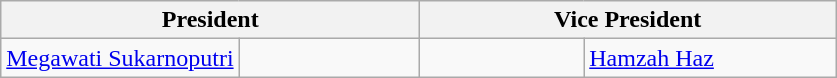<table class="wikitable">
<tr>
<th colspan="2" width=270>President</th>
<th colspan="2" width=270>Vice President</th>
</tr>
<tr>
<td align="right"><a href='#'>Megawati Sukarnoputri</a></td>
<td align="center" width=113></td>
<td align="center" width=102></td>
<td align="left"><a href='#'>Hamzah Haz</a></td>
</tr>
</table>
